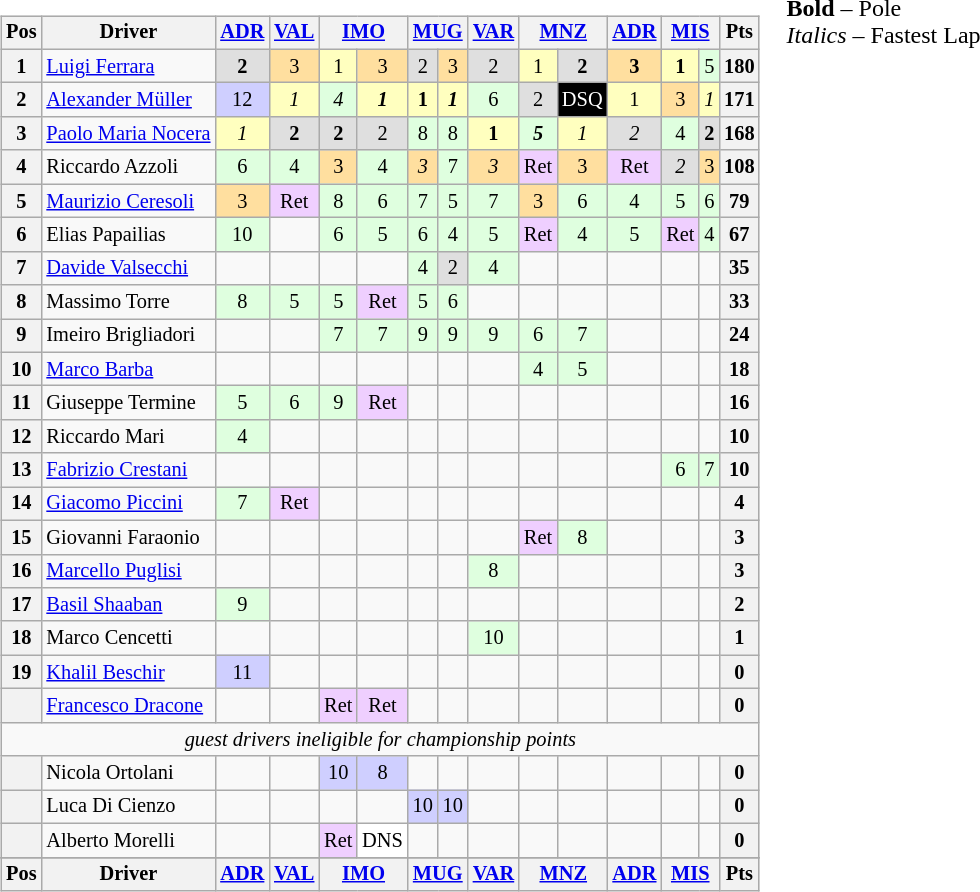<table>
<tr>
<td><br><table class="wikitable" style="font-size: 85%; text-align:center">
<tr valign="top">
<th valign="middle">Pos</th>
<th valign="middle">Driver</th>
<th><a href='#'>ADR</a></th>
<th><a href='#'>VAL</a></th>
<th colspan=2><a href='#'>IMO</a></th>
<th colspan=2><a href='#'>MUG</a></th>
<th><a href='#'>VAR</a></th>
<th colspan=2><a href='#'>MNZ</a></th>
<th><a href='#'>ADR</a></th>
<th colspan=2><a href='#'>MIS</a></th>
<th valign="middle">Pts</th>
</tr>
<tr>
<th>1</th>
<td align=left> <a href='#'>Luigi Ferrara</a></td>
<td style="background:#DFDFDF;"><strong>2</strong></td>
<td style="background:#FFDF9F;">3</td>
<td style="background:#FFFFBF;">1</td>
<td style="background:#FFDF9F;">3</td>
<td style="background:#DFDFDF;">2</td>
<td style="background:#FFDF9F;">3</td>
<td style="background:#DFDFDF;">2</td>
<td style="background:#FFFFBF;">1</td>
<td style="background:#DFDFDF;"><strong>2</strong></td>
<td style="background:#FFDF9F;"><strong>3</strong></td>
<td style="background:#FFFFBF;"><strong>1</strong></td>
<td style="background:#DFFFDF;">5</td>
<th>180</th>
</tr>
<tr>
<th>2</th>
<td align=left> <a href='#'>Alexander Müller</a></td>
<td style="background:#CFCFFF;">12</td>
<td style="background:#FFFFBF;"><em>1</em></td>
<td style="background:#DFFFDF;"><em>4</em></td>
<td style="background:#FFFFBF;"><strong><em>1</em></strong></td>
<td style="background:#FFFFBF;"><strong>1</strong></td>
<td style="background:#FFFFBF;"><strong><em>1</em></strong></td>
<td style="background:#DFFFDF;">6</td>
<td style="background:#DFDFDF;">2</td>
<td style="background:#000000; color:white">DSQ</td>
<td style="background:#FFFFBF;">1</td>
<td style="background:#FFDF9F;">3</td>
<td style="background:#FFFFBF;"><em>1</em></td>
<th>171</th>
</tr>
<tr>
<th>3</th>
<td align=left nowrap> <a href='#'>Paolo Maria Nocera</a></td>
<td style="background:#FFFFBF;"><em>1</em></td>
<td style="background:#DFDFDF;"><strong>2</strong></td>
<td style="background:#DFDFDF;"><strong>2</strong></td>
<td style="background:#DFDFDF;">2</td>
<td style="background:#DFFFDF;">8</td>
<td style="background:#DFFFDF;">8</td>
<td style="background:#FFFFBF;"><strong>1</strong></td>
<td style="background:#DFFFDF;"><strong><em>5</em></strong></td>
<td style="background:#FFFFBF;"><em>1</em></td>
<td style="background:#DFDFDF;"><em>2</em></td>
<td style="background:#DFFFDF;">4</td>
<td style="background:#DFDFDF;"><strong>2</strong></td>
<th>168</th>
</tr>
<tr>
<th>4</th>
<td align=left> Riccardo Azzoli</td>
<td style="background:#DFFFDF;">6</td>
<td style="background:#DFFFDF;">4</td>
<td style="background:#FFDF9F;">3</td>
<td style="background:#DFFFDF;">4</td>
<td style="background:#FFDF9F;"><em>3</em></td>
<td style="background:#DFFFDF;">7</td>
<td style="background:#FFDF9F;"><em>3</em></td>
<td style="background:#EFCFFF;">Ret</td>
<td style="background:#FFDF9F;">3</td>
<td style="background:#EFCFFF;">Ret</td>
<td style="background:#DFDFDF;"><em>2</em></td>
<td style="background:#FFDF9F;">3</td>
<th>108</th>
</tr>
<tr>
<th>5</th>
<td align=left> <a href='#'>Maurizio Ceresoli</a></td>
<td style="background:#FFDF9F;">3</td>
<td style="background:#EFCFFF;">Ret</td>
<td style="background:#DFFFDF;">8</td>
<td style="background:#DFFFDF;">6</td>
<td style="background:#DFFFDF;">7</td>
<td style="background:#DFFFDF;">5</td>
<td style="background:#DFFFDF;">7</td>
<td style="background:#FFDF9F;">3</td>
<td style="background:#DFFFDF;">6</td>
<td style="background:#DFFFDF;">4</td>
<td style="background:#DFFFDF;">5</td>
<td style="background:#DFFFDF;">6</td>
<th>79</th>
</tr>
<tr>
<th>6</th>
<td align=left> Elias Papailias</td>
<td style="background:#DFFFDF;">10</td>
<td></td>
<td style="background:#DFFFDF;">6</td>
<td style="background:#DFFFDF;">5</td>
<td style="background:#DFFFDF;">6</td>
<td style="background:#DFFFDF;">4</td>
<td style="background:#DFFFDF;">5</td>
<td style="background:#EFCFFF;">Ret</td>
<td style="background:#DFFFDF;">4</td>
<td style="background:#DFFFDF;">5</td>
<td style="background:#EFCFFF;">Ret</td>
<td style="background:#DFFFDF;">4</td>
<th>67</th>
</tr>
<tr>
<th>7</th>
<td align=left> <a href='#'>Davide Valsecchi</a></td>
<td></td>
<td></td>
<td></td>
<td></td>
<td style="background:#DFFFDF;">4</td>
<td style="background:#DFDFDF;">2</td>
<td style="background:#DFFFDF;">4</td>
<td></td>
<td></td>
<td></td>
<td></td>
<td></td>
<th>35</th>
</tr>
<tr>
<th>8</th>
<td align=left> Massimo Torre</td>
<td style="background:#DFFFDF;">8</td>
<td style="background:#DFFFDF;">5</td>
<td style="background:#DFFFDF;">5</td>
<td style="background:#EFCFFF;">Ret</td>
<td style="background:#DFFFDF;">5</td>
<td style="background:#DFFFDF;">6</td>
<td></td>
<td></td>
<td></td>
<td></td>
<td></td>
<td></td>
<th>33</th>
</tr>
<tr>
<th>9</th>
<td align=left> Imeiro Brigliadori</td>
<td></td>
<td></td>
<td style="background:#DFFFDF;">7</td>
<td style="background:#DFFFDF;">7</td>
<td style="background:#DFFFDF;">9</td>
<td style="background:#DFFFDF;">9</td>
<td style="background:#DFFFDF;">9</td>
<td style="background:#DFFFDF;">6</td>
<td style="background:#DFFFDF;">7</td>
<td></td>
<td></td>
<td></td>
<th>24</th>
</tr>
<tr>
<th>10</th>
<td align=left> <a href='#'>Marco Barba</a></td>
<td></td>
<td></td>
<td></td>
<td></td>
<td></td>
<td></td>
<td></td>
<td style="background:#DFFFDF;">4</td>
<td style="background:#DFFFDF;">5</td>
<td></td>
<td></td>
<td></td>
<th>18</th>
</tr>
<tr>
<th>11</th>
<td align=left> Giuseppe Termine</td>
<td style="background:#DFFFDF;">5</td>
<td style="background:#DFFFDF;">6</td>
<td style="background:#DFFFDF;">9</td>
<td style="background:#EFCFFF;">Ret</td>
<td></td>
<td></td>
<td></td>
<td></td>
<td></td>
<td></td>
<td></td>
<td></td>
<th>16</th>
</tr>
<tr>
<th>12</th>
<td align=left> Riccardo Mari</td>
<td style="background:#DFFFDF;">4</td>
<td></td>
<td></td>
<td></td>
<td></td>
<td></td>
<td></td>
<td></td>
<td></td>
<td></td>
<td></td>
<td></td>
<th>10</th>
</tr>
<tr>
<th>13</th>
<td align=left> <a href='#'>Fabrizio Crestani</a></td>
<td></td>
<td></td>
<td></td>
<td></td>
<td></td>
<td></td>
<td></td>
<td></td>
<td></td>
<td></td>
<td style="background:#DFFFDF;">6</td>
<td style="background:#DFFFDF;">7</td>
<th>10</th>
</tr>
<tr>
<th>14</th>
<td align=left> <a href='#'>Giacomo Piccini</a></td>
<td style="background:#DFFFDF;">7</td>
<td style="background:#EFCFFF;">Ret</td>
<td></td>
<td></td>
<td></td>
<td></td>
<td></td>
<td></td>
<td></td>
<td></td>
<td></td>
<td></td>
<th>4</th>
</tr>
<tr>
<th>15</th>
<td align=left> Giovanni Faraonio</td>
<td></td>
<td></td>
<td></td>
<td></td>
<td></td>
<td></td>
<td></td>
<td style="background:#EFCFFF;">Ret</td>
<td style="background:#DFFFDF;">8</td>
<td></td>
<td></td>
<td></td>
<th>3</th>
</tr>
<tr>
<th>16</th>
<td align=left> <a href='#'>Marcello Puglisi</a></td>
<td></td>
<td></td>
<td></td>
<td></td>
<td></td>
<td></td>
<td style="background:#DFFFDF;">8</td>
<td></td>
<td></td>
<td></td>
<td></td>
<td></td>
<th>3</th>
</tr>
<tr>
<th>17</th>
<td align=left> <a href='#'>Basil Shaaban</a></td>
<td style="background:#DFFFDF;">9</td>
<td></td>
<td></td>
<td></td>
<td></td>
<td></td>
<td></td>
<td></td>
<td></td>
<td></td>
<td></td>
<td></td>
<th>2</th>
</tr>
<tr>
<th>18</th>
<td align=left> Marco Cencetti</td>
<td></td>
<td></td>
<td></td>
<td></td>
<td></td>
<td></td>
<td style="background:#DFFFDF;">10</td>
<td></td>
<td></td>
<td></td>
<td></td>
<td></td>
<th>1</th>
</tr>
<tr>
<th>19</th>
<td align=left> <a href='#'>Khalil Beschir</a></td>
<td style="background:#CFCFFF;">11</td>
<td></td>
<td></td>
<td></td>
<td></td>
<td></td>
<td></td>
<td></td>
<td></td>
<td></td>
<td></td>
<td></td>
<th>0</th>
</tr>
<tr>
<th></th>
<td align=left> <a href='#'>Francesco Dracone</a></td>
<td></td>
<td></td>
<td style="background:#EFCFFF;">Ret</td>
<td style="background:#EFCFFF;">Ret</td>
<td></td>
<td></td>
<td></td>
<td></td>
<td></td>
<td></td>
<td></td>
<td></td>
<th>0</th>
</tr>
<tr>
<td colspan=15 align=center><em>guest drivers ineligible for championship points</em></td>
</tr>
<tr>
<th></th>
<td align=left> Nicola Ortolani</td>
<td></td>
<td></td>
<td style="background:#CFCFFF;">10</td>
<td style="background:#CFCFFF;">8</td>
<td></td>
<td></td>
<td></td>
<td></td>
<td></td>
<td></td>
<td></td>
<td></td>
<th>0</th>
</tr>
<tr>
<th></th>
<td align=left> Luca Di Cienzo</td>
<td></td>
<td></td>
<td></td>
<td></td>
<td style="background:#CFCFFF;">10</td>
<td style="background:#CFCFFF;">10</td>
<td></td>
<td></td>
<td></td>
<td></td>
<td></td>
<td></td>
<th>0</th>
</tr>
<tr>
<th></th>
<td align=left> Alberto Morelli</td>
<td></td>
<td></td>
<td style="background:#EFCFFF;">Ret</td>
<td style="background:#FFFFFF;">DNS</td>
<td></td>
<td></td>
<td></td>
<td></td>
<td></td>
<td></td>
<td></td>
<td></td>
<th>0</th>
</tr>
<tr>
</tr>
<tr valign="top">
<th valign="middle">Pos</th>
<th valign="middle">Driver</th>
<th><a href='#'>ADR</a></th>
<th><a href='#'>VAL</a></th>
<th colspan=2><a href='#'>IMO</a></th>
<th colspan=2><a href='#'>MUG</a></th>
<th><a href='#'>VAR</a></th>
<th colspan=2><a href='#'>MNZ</a></th>
<th><a href='#'>ADR</a></th>
<th colspan=2><a href='#'>MIS</a></th>
<th valign="middle">Pts</th>
</tr>
</table>
</td>
<td valign="top"><br>
<span><strong>Bold</strong> – Pole<br><em>Italics</em> – Fastest Lap</span></td>
</tr>
</table>
